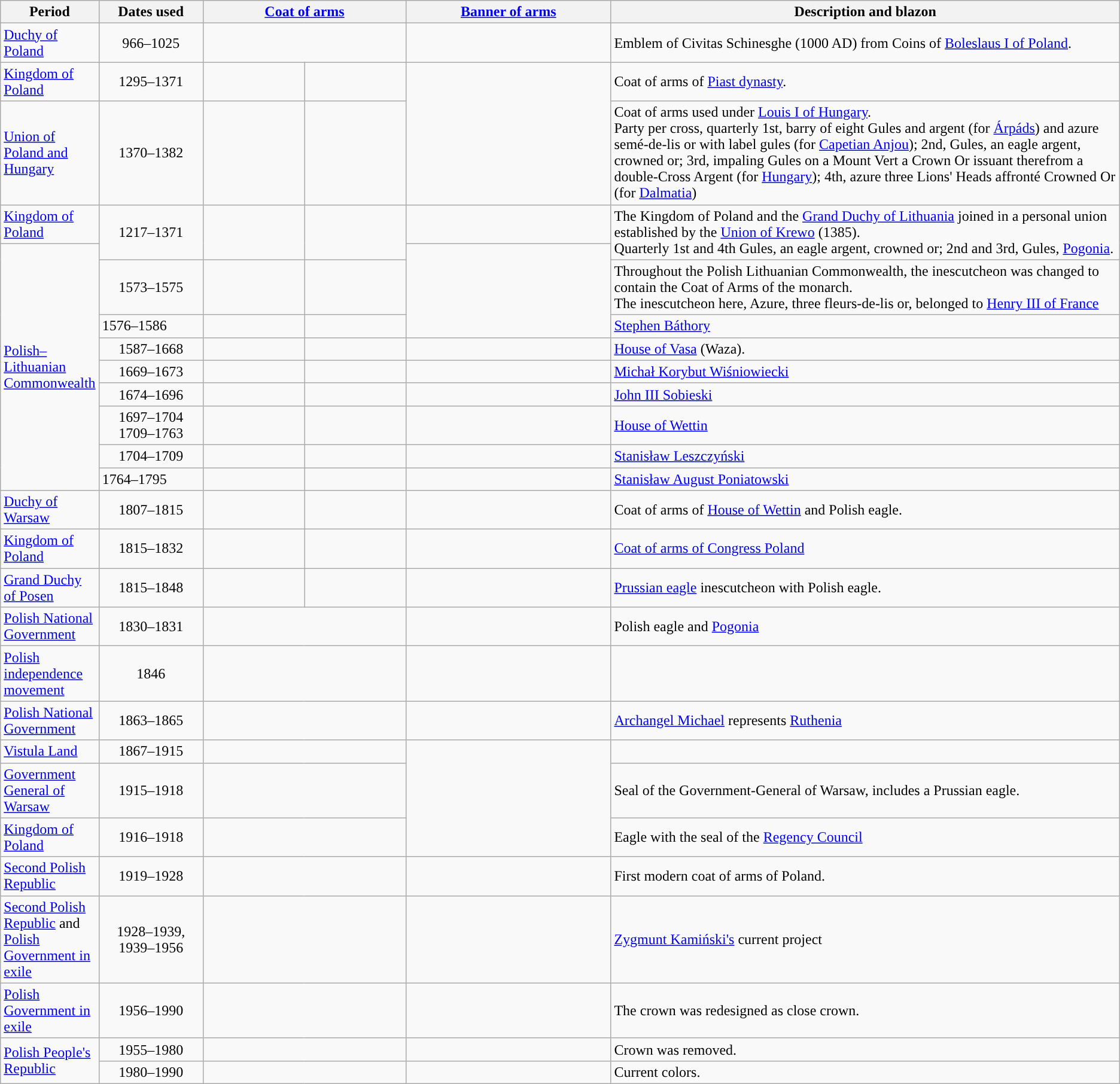<table class="wikitable noresize">
<tr>
<th>Period</th>
<th width="10%">Dates used</th>
<th colspan="2" width="20%"><a href='#'>Coat of arms</a></th>
<th width="20%"><a href='#'>Banner of arms</a></th>
<th width="70%">Description and blazon</th>
</tr>
<tr>
<td><a href='#'>Duchy of Poland</a></td>
<td align="center">966–1025</td>
<td colspan="2" align="center"></td>
<td align="center"></td>
<td>Emblem of Civitas Schinesghe (1000 AD) from Coins of <a href='#'>Boleslaus I of Poland</a>.</td>
</tr>
<tr>
<td><a href='#'>Kingdom of Poland</a></td>
<td align="center">1295–1371</td>
<td align="center"></td>
<td align="center"></td>
<td rowspan="2" align="center"></td>
<td>Coat of arms of <a href='#'>Piast dynasty</a>.</td>
</tr>
<tr>
<td><a href='#'>Union of Poland and Hungary</a></td>
<td align="center">1370–1382</td>
<td align="center"></td>
<td align="center"></td>
<td>Coat of arms used under <a href='#'>Louis I of Hungary</a>.<br>Party per cross, quarterly 1st, barry of eight Gules and argent (for <a href='#'>Árpáds</a>) and azure semé-de-lis or with label gules (for <a href='#'>Capetian Anjou</a>); 2nd, Gules, an eagle argent, crowned or; 3rd, impaling Gules on a Mount Vert a Crown Or issuant therefrom a double-Cross Argent (for <a href='#'>Hungary</a>); 4th, azure three Lions' Heads affronté Crowned Or (for <a href='#'>Dalmatia</a>)</td>
</tr>
<tr>
<td><a href='#'>Kingdom of Poland</a></td>
<td rowspan="3" align="center">1217–1371</td>
<td rowspan="3" align="center"></td>
<td rowspan="3"></td>
<td align="center"></td>
<td rowspan="2">The Kingdom of Poland and the <a href='#'>Grand Duchy of Lithuania</a> joined in a personal union established by the <a href='#'>Union of Krewo</a> (1385).<br>Quarterly 1st and 4th Gules, an eagle argent, crowned or; 2nd and 3rd, Gules, <a href='#'>Pogonia</a>.</td>
</tr>
<tr>
<td rowspan="10"><a href='#'>Polish–Lithuanian Commonwealth</a></td>
<td rowspan="4"></td>
</tr>
<tr>
<td rowspan="2">Throughout the Polish Lithuanian Commonwealth, the inescutcheon was changed to contain the Coat of Arms of the monarch.<br>The inescutcheon here, Azure, three fleurs-de-lis or, belonged to <a href='#'>Henry III of France</a></td>
</tr>
<tr>
<td align="center">1573–1575</td>
<td align="center"></td>
<td></td>
</tr>
<tr>
<td>1576–1586</td>
<td></td>
<td></td>
<td><a href='#'>Stephen Báthory</a></td>
</tr>
<tr>
<td align="center">1587–1668</td>
<td align="center"></td>
<td align="center"></td>
<td align="center"></td>
<td><a href='#'>House of Vasa</a> (Waza).</td>
</tr>
<tr>
<td align="center">1669–1673</td>
<td align="center"></td>
<td align="center"></td>
<td align="center"></td>
<td><a href='#'>Michał Korybut Wiśniowiecki</a></td>
</tr>
<tr>
<td align="center">1674–1696</td>
<td align="center"></td>
<td align="center"></td>
<td></td>
<td><a href='#'>John III Sobieski</a></td>
</tr>
<tr>
<td align="center">1697–1704 1709–1763</td>
<td align="center"></td>
<td align="center"></td>
<td align="center"></td>
<td><a href='#'>House of Wettin</a></td>
</tr>
<tr>
<td align="center">1704–1709</td>
<td align="center"></td>
<td></td>
<td align="center"></td>
<td><a href='#'>Stanisław Leszczyński</a></td>
</tr>
<tr>
<td>1764–1795</td>
<td></td>
<td></td>
<td></td>
<td><a href='#'>Stanisław August Poniatowski</a></td>
</tr>
<tr>
<td><a href='#'>Duchy of Warsaw</a></td>
<td align="center">1807–1815</td>
<td align="center"></td>
<td align="center"></td>
<td></td>
<td>Coat of arms of <a href='#'>House of Wettin</a> and Polish eagle.</td>
</tr>
<tr>
<td><a href='#'>Kingdom of Poland</a></td>
<td align="center">1815–1832</td>
<td align="center"></td>
<td align="center"></td>
<td align="center"></td>
<td><a href='#'>Coat of arms of Congress Poland</a></td>
</tr>
<tr>
<td><a href='#'>Grand Duchy of Posen</a></td>
<td align="center">1815–1848</td>
<td align="center"></td>
<td align="center"></td>
<td></td>
<td><a href='#'>Prussian eagle</a> inescutcheon with Polish eagle.</td>
</tr>
<tr>
<td><a href='#'>Polish National Government</a></td>
<td align="center">1830–1831</td>
<td colspan="2" align="center"></td>
<td align="center"></td>
<td>Polish eagle and <a href='#'>Pogonia</a></td>
</tr>
<tr>
<td><a href='#'>Polish independence movement</a></td>
<td align="center">1846</td>
<td colspan="2" align="center"></td>
<td align="center"></td>
<td></td>
</tr>
<tr>
<td><a href='#'>Polish National Government</a></td>
<td align="center">1863–1865</td>
<td colspan="2" align="center"></td>
<td></td>
<td><a href='#'>Archangel Michael</a> represents <a href='#'>Ruthenia</a></td>
</tr>
<tr>
<td><a href='#'>Vistula Land</a></td>
<td align="center">1867–1915</td>
<td colspan="2" align="center"></td>
<td rowspan="3"></td>
<td></td>
</tr>
<tr>
<td><a href='#'>Government General of Warsaw</a></td>
<td align="center">1915–1918</td>
<td colspan="2" align="center"></td>
<td>Seal of the Government-General of Warsaw, includes a Prussian eagle.</td>
</tr>
<tr>
<td><a href='#'>Kingdom of Poland</a></td>
<td align="center">1916–1918</td>
<td colspan="2" align="center"></td>
<td>Eagle with the seal of the <a href='#'>Regency Council</a></td>
</tr>
<tr>
<td><a href='#'>Second Polish Republic</a></td>
<td align="center">1919–1928</td>
<td colspan="2" align="center"></td>
<td align="center"></td>
<td>First modern coat of arms of Poland.</td>
</tr>
<tr>
<td><a href='#'>Second Polish Republic</a> and <a href='#'>Polish Government in exile</a></td>
<td align="center">1928–1939, 1939–1956</td>
<td colspan="2" align="center"></td>
<td align="center"></td>
<td><a href='#'>Zygmunt Kamiński's</a> current project</td>
</tr>
<tr>
<td><a href='#'>Polish Government in exile</a></td>
<td align="center">1956–1990</td>
<td colspan="2" align="center"></td>
<td align="center"></td>
<td>The crown was redesigned as close crown.</td>
</tr>
<tr>
<td rowspan="2"><a href='#'>Polish People's Republic</a></td>
<td align="center">1955–1980</td>
<td colspan="2" align="center"></td>
<td align="center"></td>
<td>Crown was removed.</td>
</tr>
<tr>
<td align="center">1980–1990</td>
<td colspan="2" align="center"></td>
<td align="center"></td>
<td>Current colors.</td>
</tr>
</table>
